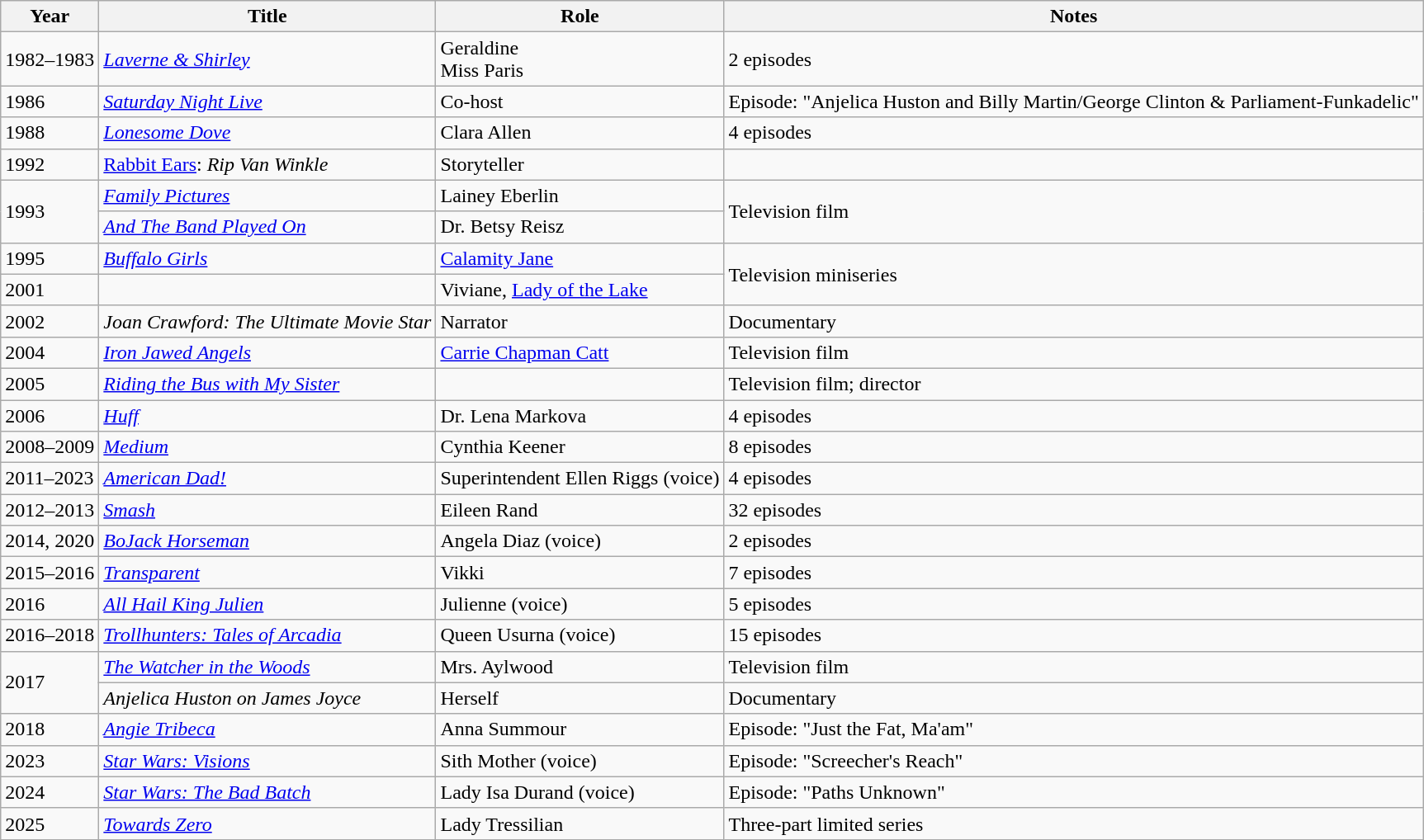<table class="wikitable sortable">
<tr>
<th>Year</th>
<th>Title</th>
<th>Role</th>
<th class=unsortable>Notes</th>
</tr>
<tr>
<td>1982–1983</td>
<td><em><a href='#'>Laverne & Shirley</a></em></td>
<td>Geraldine<br>Miss Paris</td>
<td>2 episodes</td>
</tr>
<tr>
<td>1986</td>
<td><em><a href='#'>Saturday Night Live</a></em></td>
<td>Co-host</td>
<td>Episode: "Anjelica Huston and Billy Martin/George Clinton & Parliament-Funkadelic"</td>
</tr>
<tr>
<td>1988</td>
<td><em><a href='#'>Lonesome Dove</a></em></td>
<td>Clara Allen</td>
<td>4 episodes</td>
</tr>
<tr>
<td>1992</td>
<td><a href='#'>Rabbit Ears</a>: <em>Rip Van Winkle</em> </td>
<td>Storyteller</td>
</tr>
<tr>
<td rowspan="2">1993</td>
<td><em><a href='#'>Family Pictures</a></em></td>
<td>Lainey Eberlin</td>
<td rowspan="2">Television film</td>
</tr>
<tr>
<td><a href='#'><em>And The Band Played On</em></a></td>
<td>Dr. Betsy Reisz</td>
</tr>
<tr>
<td>1995</td>
<td><em><a href='#'>Buffalo Girls</a></em></td>
<td><a href='#'>Calamity Jane</a></td>
<td rowspan="2">Television miniseries</td>
</tr>
<tr>
<td>2001</td>
<td><em></em></td>
<td>Viviane, <a href='#'>Lady of the Lake</a></td>
</tr>
<tr>
<td>2002</td>
<td><em>Joan Crawford: The Ultimate Movie Star</em></td>
<td>Narrator</td>
<td>Documentary</td>
</tr>
<tr>
<td>2004</td>
<td><em><a href='#'>Iron Jawed Angels</a></em></td>
<td><a href='#'>Carrie Chapman Catt</a></td>
<td>Television film</td>
</tr>
<tr>
<td>2005</td>
<td><em><a href='#'>Riding the Bus with My Sister</a></em></td>
<td></td>
<td>Television film; director</td>
</tr>
<tr>
<td>2006</td>
<td><em><a href='#'>Huff</a></em></td>
<td>Dr. Lena Markova</td>
<td>4 episodes</td>
</tr>
<tr>
<td>2008–2009</td>
<td><em><a href='#'>Medium</a></em></td>
<td>Cynthia Keener</td>
<td>8 episodes</td>
</tr>
<tr>
<td>2011–2023</td>
<td><em><a href='#'>American Dad!</a></em></td>
<td>Superintendent Ellen Riggs (voice)</td>
<td>4 episodes</td>
</tr>
<tr>
<td>2012–2013</td>
<td><em><a href='#'>Smash</a></em></td>
<td>Eileen Rand</td>
<td>32 episodes</td>
</tr>
<tr>
<td>2014, 2020</td>
<td><em><a href='#'>BoJack Horseman</a></em></td>
<td>Angela Diaz (voice)</td>
<td>2 episodes</td>
</tr>
<tr>
<td>2015–2016</td>
<td><em><a href='#'>Transparent</a></em></td>
<td>Vikki</td>
<td>7 episodes</td>
</tr>
<tr>
<td>2016</td>
<td><em><a href='#'>All Hail King Julien</a></em></td>
<td>Julienne (voice)</td>
<td>5 episodes</td>
</tr>
<tr>
<td>2016–2018</td>
<td><em><a href='#'>Trollhunters: Tales of Arcadia</a></em></td>
<td>Queen Usurna (voice)</td>
<td>15 episodes</td>
</tr>
<tr>
<td rowspan=2>2017</td>
<td><em><a href='#'>The Watcher in the Woods</a></em></td>
<td>Mrs. Aylwood</td>
<td>Television film</td>
</tr>
<tr>
<td><em>Anjelica Huston on James Joyce</em></td>
<td>Herself</td>
<td>Documentary</td>
</tr>
<tr>
<td>2018</td>
<td><em><a href='#'>Angie Tribeca</a></em></td>
<td>Anna Summour</td>
<td>Episode: "Just the Fat, Ma'am"</td>
</tr>
<tr>
<td>2023</td>
<td><em><a href='#'>Star Wars: Visions</a></em></td>
<td>Sith Mother (voice)</td>
<td>Episode: "Screecher's Reach"</td>
</tr>
<tr>
<td>2024</td>
<td><em><a href='#'>Star Wars: The Bad Batch</a></em></td>
<td>Lady Isa Durand (voice)</td>
<td>Episode: "Paths Unknown"</td>
</tr>
<tr>
<td>2025</td>
<td><em><a href='#'>Towards Zero</a></em></td>
<td>Lady Tressilian</td>
<td>Three-part limited series</td>
</tr>
</table>
